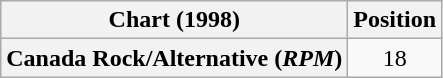<table class="wikitable plainrowheaders" style="text-align:center">
<tr>
<th>Chart (1998)</th>
<th>Position</th>
</tr>
<tr>
<th scope="row">Canada Rock/Alternative (<em>RPM</em>)</th>
<td>18</td>
</tr>
</table>
